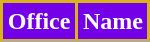<table class="wikitable">
<tr>
<th style="color:#FFFFFF; background:#7300E6; border:2px solid #D8B31B;">Office</th>
<th style="color:#FFFFFF; background:#7300E6; border:2px solid #D8B31B;">Name</th>
</tr>
<tr>
</tr>
</table>
